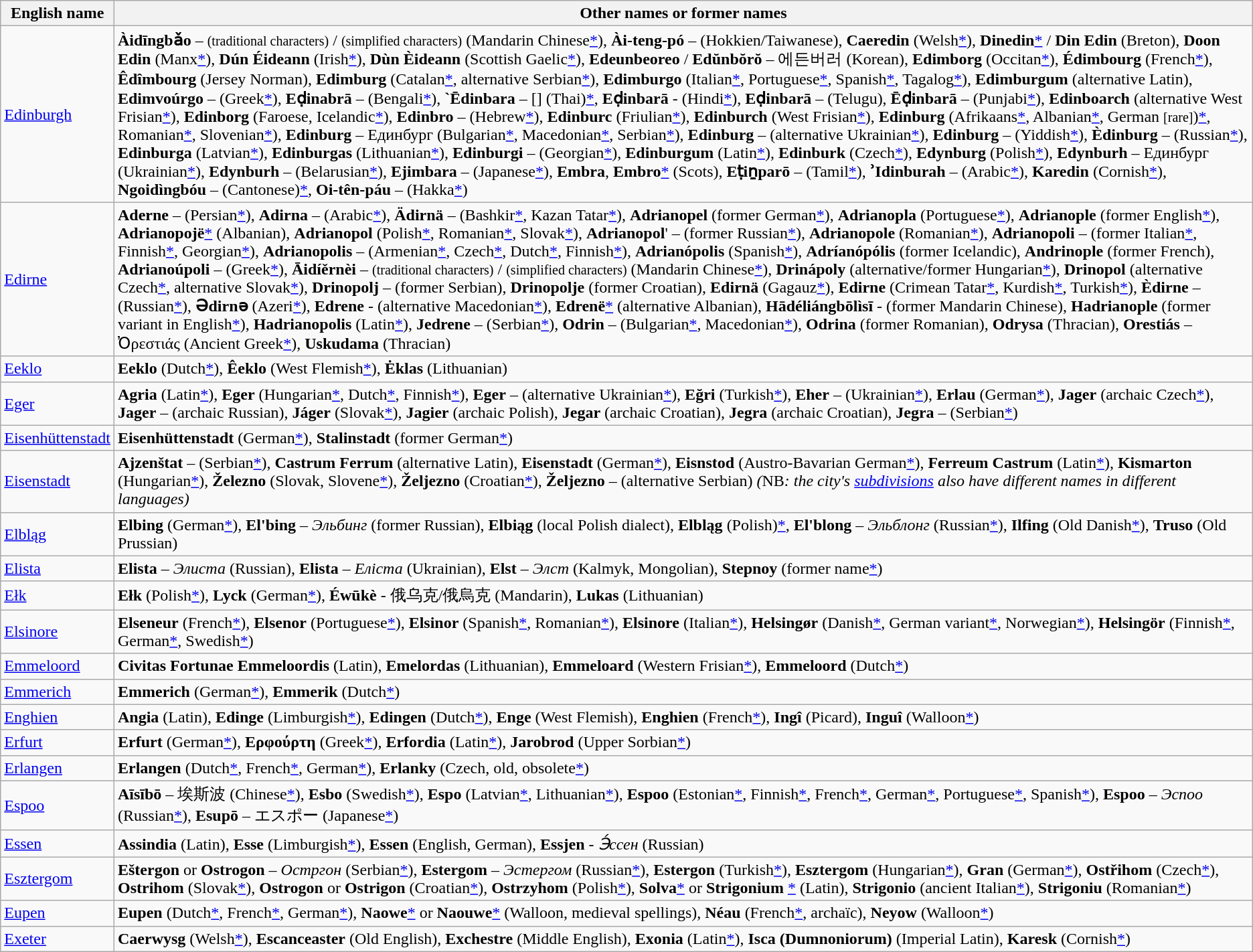<table class="wikitable">
<tr>
<th>English name</th>
<th>Other names or former names</th>
</tr>
<tr>
<td> <a href='#'>Edinburgh</a></td>
<td><strong>Àidīngbǎo</strong> –  <small>(traditional characters)</small> /  <small>(simplified characters)</small> (Mandarin Chinese<a href='#'>*</a>), <strong>Ài-teng-pó</strong> –  (Hokkien/Taiwanese), <strong>Caeredin</strong> (Welsh<a href='#'>*</a>), <strong>Dinedin</strong><a href='#'>*</a> / <strong>Din Edin</strong> (Breton), <strong>Doon Edin</strong> (Manx<a href='#'>*</a>), <strong>Dún Éideann</strong> (Irish<a href='#'>*</a>), <strong>Dùn Èideann</strong> (Scottish Gaelic<a href='#'>*</a>), <strong>Edeunbeoreo</strong> / <strong>Edŭnbŏrŏ</strong> – 에든버러 (Korean), <strong>Edimborg</strong> (Occitan<a href='#'>*</a>), <strong>Édimbourg</strong> (French<a href='#'>*</a>), <strong>Êdîmbourg</strong> (Jersey Norman), <strong>Edimburg</strong> (Catalan<a href='#'>*</a>, alternative Serbian<a href='#'>*</a>), <strong>Edimburgo</strong> (Italian<a href='#'>*</a>, Portuguese<a href='#'>*</a>, Spanish<a href='#'>*</a>, Tagalog<a href='#'>*</a>), <strong>Edimburgum</strong> (alternative Latin), <strong>Edimvoúrgo</strong> –  (Greek<a href='#'>*</a>), <strong>Eḍinabrā</strong> –  (Bengali<a href='#'>*</a>), <strong>`Ēdinbara</strong> –  [] (Thai)<a href='#'>*</a>, <strong>Eḍinbarā</strong> -  (Hindi<a href='#'>*</a>), <strong>Eḍin‌barā</strong> –  (Telugu), <strong>Ēḍinbarā</strong> –  (Punjabi<a href='#'>*</a>), <strong>Edinboarch</strong> (alternative West Frisian<a href='#'>*</a>), <strong>Edinborg</strong> (Faroese, Icelandic<a href='#'>*</a>), <strong>Edinbro</strong> –  (Hebrew<a href='#'>*</a>), <strong>Edinburc</strong> (Friulian<a href='#'>*</a>), <strong>Edinburch</strong> (West Frisian<a href='#'>*</a>), <strong>Edinburg</strong> (Afrikaans<a href='#'>*</a>, Albanian<a href='#'>*</a>, German <small>[rare]</small>)<a href='#'>*</a>, Romanian<a href='#'>*</a>, Slovenian<a href='#'>*</a>), <strong>Edinburg</strong> – Единбург (Bulgarian<a href='#'>*</a>, Macedonian<a href='#'>*</a>, Serbian<a href='#'>*</a>), <strong>Edinburg</strong> –  (alternative Ukrainian<a href='#'>*</a>), <strong>Edinburg</strong> –  (Yiddish<a href='#'>*</a>), <strong>Èdinburg</strong> –  (Russian<a href='#'>*</a>), <strong>Edinburga</strong> (Latvian<a href='#'>*</a>), <strong>Edinburgas</strong> (Lithuanian<a href='#'>*</a>), <strong>Edinburgi</strong> –  (Georgian<a href='#'>*</a>), <strong>Edinburgum</strong> (Latin<a href='#'>*</a>), <strong>Edinburk</strong> (Czech<a href='#'>*</a>), <strong>Edynburg</strong> (Polish<a href='#'>*</a>), <strong>Edynburh</strong> – Единбург (Ukrainian<a href='#'>*</a>), <strong>Edynburh</strong> –  (Belarusian<a href='#'>*</a>), <strong>Ejimbara</strong> –  (Japanese<a href='#'>*</a>), <strong>Embra</strong>, <strong>Embro</strong><a href='#'>*</a> (Scots), <strong>Eṭiṉparō</strong> –  (Tamil<a href='#'>*</a>), <strong>ʾIdinburah</strong> –  (Arabic<a href='#'>*</a>), <strong>Karedin</strong> (Cornish<a href='#'>*</a>), <strong>Ngoidìngbóu</strong> –  (Cantonese)<a href='#'>*</a>, <strong>Oi-tên-páu</strong> –  (Hakka<a href='#'>*</a>)<br></td>
</tr>
<tr>
<td> <a href='#'>Edirne</a></td>
<td><strong>Aderne</strong> –  (Persian<a href='#'>*</a>), <strong>Adirna</strong> –  (Arabic<a href='#'>*</a>), <strong>Ädirnä</strong> –  (Bashkir<a href='#'>*</a>, Kazan Tatar<a href='#'>*</a>), <strong>Adrianopel</strong> (former German<a href='#'>*</a>), <strong>Adrianopla</strong> (Portuguese<a href='#'>*</a>), <strong>Adrianople</strong> (former English<a href='#'>*</a>), <strong>Adrianopojë</strong><a href='#'>*</a> (Albanian), <strong>Adrianopol</strong> (Polish<a href='#'>*</a>, Romanian<a href='#'>*</a>, Slovak<a href='#'>*</a>), <strong>Adrianopol</strong>' –  (former Russian<a href='#'>*</a>), <strong>Adrianopole</strong> (Romanian<a href='#'>*</a>), <strong>Adrianopoli</strong> –  (former Italian<a href='#'>*</a>, Finnish<a href='#'>*</a>, Georgian<a href='#'>*</a>), <strong>Adrianopolis</strong> –  (Armenian<a href='#'>*</a>, Czech<a href='#'>*</a>, Dutch<a href='#'>*</a>, Finnish<a href='#'>*</a>), <strong>Adrianópolis</strong> (Spanish<a href='#'>*</a>), <strong>Adríanópólis</strong> (former Icelandic), <strong>Andrinople</strong> (former French), <strong>Adrianoúpoli</strong> –  (Greek<a href='#'>*</a>), <strong>Āidíěrnèi</strong> –  <small>(traditional characters)</small> /  <small>(simplified characters)</small> (Mandarin Chinese<a href='#'>*</a>), <strong>Drinápoly</strong> (alternative/former Hungarian<a href='#'>*</a>), <strong>Drinopol</strong> (alternative Czech<a href='#'>*</a>, alternative Slovak<a href='#'>*</a>), <strong>Drinopolj</strong> –  (former Serbian), <strong>Drinopolje</strong> (former Croatian), <strong>Edirnä</strong> (Gagauz<a href='#'>*</a>), <strong>Edirne</strong> (Crimean Tatar<a href='#'>*</a>, Kurdish<a href='#'>*</a>, Turkish<a href='#'>*</a>), <strong>Èdirne</strong> –  (Russian<a href='#'>*</a>), <strong>Ədirnə</strong> (Azeri<a href='#'>*</a>), <strong>Edrene</strong> -  (alternative Macedonian<a href='#'>*</a>), <strong>Εdrenë</strong><a href='#'>*</a> (alternative Albanian), <strong>Hādéliángbōlìsī</strong> -  (former Mandarin Chinese), <strong>Hadrianople</strong> (former variant in English<a href='#'>*</a>), <strong>Hadrianopolis</strong> (Latin<a href='#'>*</a>), <strong>Jedrene</strong> –  (Serbian<a href='#'>*</a>), <strong>Odrin</strong> –  (Bulgarian<a href='#'>*</a>, Macedonian<a href='#'>*</a>), <strong>Odrina</strong> (former Romanian), <strong>Odrysa</strong> (Thracian), <strong>Orestiás</strong> – Ὀρεστιάς (Ancient Greek<a href='#'>*</a>), <strong>Uskudama</strong> (Thracian)<br></td>
</tr>
<tr>
<td> <a href='#'>Eeklo</a></td>
<td><strong>Eeklo</strong> (Dutch<a href='#'>*</a>), <strong>Êeklo</strong> (West Flemish<a href='#'>*</a>), <strong>Ėklas</strong> (Lithuanian)</td>
</tr>
<tr>
<td> <a href='#'>Eger</a></td>
<td><strong>Agria</strong> (Latin<a href='#'>*</a>), <strong>Eger</strong> (Hungarian<a href='#'>*</a>, Dutch<a href='#'>*</a>, Finnish<a href='#'>*</a>), <strong>Eger</strong> –  (alternative Ukrainian<a href='#'>*</a>), <strong>Eğri</strong> (Turkish<a href='#'>*</a>), <strong>Eher</strong> –  (Ukrainian<a href='#'>*</a>), <strong>Erlau</strong> (German<a href='#'>*</a>), <strong>Jager</strong> (archaic Czech<a href='#'>*</a>), <strong>Jager</strong> –  (archaic Russian), <strong>Jáger</strong> (Slovak<a href='#'>*</a>), <strong>Jagier</strong> (archaic Polish), <strong>Jegar</strong> (archaic Croatian), <strong>Jegra</strong> (archaic Croatian), <strong>Jegra</strong> –  (Serbian<a href='#'>*</a>)<br></td>
</tr>
<tr>
<td> <a href='#'>Eisenhüttenstadt</a></td>
<td><strong>Eisenhüttenstadt</strong> (German<a href='#'>*</a>), <strong>Stalinstadt</strong> (former German<a href='#'>*</a>)</td>
</tr>
<tr>
<td> <a href='#'>Eisenstadt</a></td>
<td><strong>Ajzenštat</strong> –  (Serbian<a href='#'>*</a>), <strong>Castrum Ferrum</strong> (alternative Latin), <strong>Eisenstadt</strong> (German<a href='#'>*</a>), <strong>Eisnstod</strong> (Austro-Bavarian German<a href='#'>*</a>), <strong>Ferreum Castrum</strong> (Latin<a href='#'>*</a>), <strong>Kismarton</strong> (Hungarian<a href='#'>*</a>), <strong>Železno</strong> (Slovak, Slovene<a href='#'>*</a>), <strong>Željezno</strong> (Croatian<a href='#'>*</a>), <strong>Željezno</strong> –  (alternative Serbian) <em>(</em>NB<em>: the city's <a href='#'>subdivisions</a> also have different names in different languages)</em><br></td>
</tr>
<tr>
<td> <a href='#'>Elbląg</a></td>
<td><strong>Elbing</strong> (German<a href='#'>*</a>), <strong>El'bing</strong> – <em>Эльбинг</em> (former Russian), <strong>Elbiąg</strong> (local Polish dialect), <strong>Elbląg</strong> (Polish)<a href='#'>*</a>, <strong>El'blong</strong> – <em>Эльблонг</em> (Russian<a href='#'>*</a>), <strong>Ilfing</strong> (Old Danish<a href='#'>*</a>), <strong>Truso</strong> (Old Prussian)</td>
</tr>
<tr>
<td> <a href='#'>Elista</a></td>
<td><strong>Elista</strong> – <em>Элиста</em> (Russian), <strong>Elista</strong> – <em>Еліста</em> (Ukrainian), <strong>Elst</strong> – <em>Элст</em> (Kalmyk, Mongolian), <strong>Stepnoy</strong> (former name<a href='#'>*</a>)</td>
</tr>
<tr>
<td> <a href='#'>Ełk</a></td>
<td><strong>Ełk</strong> (Polish<a href='#'>*</a>), <strong>Lyck</strong> (German<a href='#'>*</a>), <strong>Éwūkè</strong> - 俄乌克/俄烏克 (Mandarin), <strong>Lukas</strong> (Lithuanian)</td>
</tr>
<tr>
<td> <a href='#'>Elsinore</a></td>
<td><strong>Elseneur</strong> (French<a href='#'>*</a>), <strong>Elsenor</strong> (Portuguese<a href='#'>*</a>), <strong>Elsinor</strong> (Spanish<a href='#'>*</a>, Romanian<a href='#'>*</a>), <strong>Elsinore</strong> (Italian<a href='#'>*</a>), <strong>Helsingør</strong> (Danish<a href='#'>*</a>, German variant<a href='#'>*</a>, Norwegian<a href='#'>*</a>), <strong>Helsingör</strong> (Finnish<a href='#'>*</a>, German<a href='#'>*</a>, Swedish<a href='#'>*</a>)</td>
</tr>
<tr>
<td> <a href='#'>Emmeloord</a></td>
<td><strong>Civitas Fortunae Emmeloordis</strong> (Latin), <strong>Emelordas</strong> (Lithuanian), <strong>Emmeloard</strong> (Western Frisian<a href='#'>*</a>), <strong>Emmeloord</strong> (Dutch<a href='#'>*</a>)</td>
</tr>
<tr>
<td> <a href='#'>Emmerich</a></td>
<td><strong>Emmerich</strong> (German<a href='#'>*</a>), <strong>Emmerik</strong> (Dutch<a href='#'>*</a>)</td>
</tr>
<tr>
<td> <a href='#'>Enghien</a></td>
<td><strong>Angia</strong> (Latin), <strong>Edinge</strong> (Limburgish<a href='#'>*</a>), <strong>Edingen</strong> (Dutch<a href='#'>*</a>), <strong>Enge</strong> (West Flemish), <strong>Enghien</strong> (French<a href='#'>*</a>), <strong>Ingî</strong> (Picard), <strong>Inguî</strong> (Walloon<a href='#'>*</a>)</td>
</tr>
<tr>
<td> <a href='#'>Erfurt</a></td>
<td><strong>Erfurt</strong> (German<a href='#'>*</a>), <strong>Ερφούρτη</strong> (Greek<a href='#'>*</a>), <strong>Erfordia</strong> (Latin<a href='#'>*</a>), <strong>Jarobrod</strong> (Upper Sorbian<a href='#'>*</a>)</td>
</tr>
<tr>
<td> <a href='#'>Erlangen</a></td>
<td><strong>Erlangen</strong> (Dutch<a href='#'>*</a>, French<a href='#'>*</a>, German<a href='#'>*</a>), <strong>Erlanky</strong> (Czech, old, obsolete<a href='#'>*</a>)</td>
</tr>
<tr>
<td> <a href='#'>Espoo</a></td>
<td><strong>Aīsībō</strong> – 埃斯波 (Chinese<a href='#'>*</a>), <strong>Esbo</strong> (Swedish<a href='#'>*</a>), <strong>Espo</strong> (Latvian<a href='#'>*</a>, Lithuanian<a href='#'>*</a>), <strong>Espoo</strong> (Estonian<a href='#'>*</a>, Finnish<a href='#'>*</a>, French<a href='#'>*</a>, German<a href='#'>*</a>, Portuguese<a href='#'>*</a>, Spanish<a href='#'>*</a>), <strong>Espoo</strong> – <em>Эспоо</em> (Russian<a href='#'>*</a>), <strong>Esupō</strong> – エスポー (Japanese<a href='#'>*</a>)</td>
</tr>
<tr>
<td> <a href='#'>Essen</a></td>
<td><strong>Assindia</strong> (Latin), <strong>Esse</strong> (Limburgish<a href='#'>*</a>), <strong>Essen</strong> (English, German), <strong>Essjen</strong> - <em>Э́ссен</em> (Russian)</td>
</tr>
<tr>
<td> <a href='#'>Esztergom</a></td>
<td><strong>Eštergon</strong> or <strong>Ostrogon</strong> – <em>Oстргон</em> (Serbian<a href='#'>*</a>), <strong>Estergom</strong> – <em>Эстергом</em> (Russian<a href='#'>*</a>), <strong>Estergon</strong> (Turkish<a href='#'>*</a>), <strong>Esztergom</strong> (Hungarian<a href='#'>*</a>), <strong>Gran</strong> (German<a href='#'>*</a>), <strong>Ostřihom</strong> (Czech<a href='#'>*</a>), <strong>Ostrihom</strong> (Slovak<a href='#'>*</a>), <strong>Ostrogon</strong> or <strong>Ostrigon</strong> (Croatian<a href='#'>*</a>), <strong>Ostrzyhom</strong> (Polish<a href='#'>*</a>), <strong>Solva</strong><a href='#'>*</a> or <strong>Strigonium </strong><a href='#'>*</a> (Latin), <strong>Strigonio</strong> (ancient Italian<a href='#'>*</a>), <strong>Strigoniu</strong> (Romanian<a href='#'>*</a>)</td>
</tr>
<tr>
<td> <a href='#'>Eupen</a></td>
<td><strong>Eupen</strong> (Dutch<a href='#'>*</a>, French<a href='#'>*</a>, German<a href='#'>*</a>), <strong>Naowe</strong><a href='#'>*</a> or <strong>Naouwe</strong><a href='#'>*</a> (Walloon, medieval spellings), <strong>Néau</strong> (French<a href='#'>*</a>, archaïc), <strong>Neyow</strong> (Walloon<a href='#'>*</a>)</td>
</tr>
<tr>
<td> <a href='#'>Exeter</a></td>
<td><strong>Caerwysg</strong> (Welsh<a href='#'>*</a>), <strong>Escanceaster</strong> (Old English),  <strong>Exchestre</strong> (Middle English), <strong>Exonia</strong> (Latin<a href='#'>*</a>), <strong>Isca (Dumnoniorum)</strong> (Imperial Latin), <strong>Karesk</strong> (Cornish<a href='#'>*</a>)</td>
</tr>
</table>
